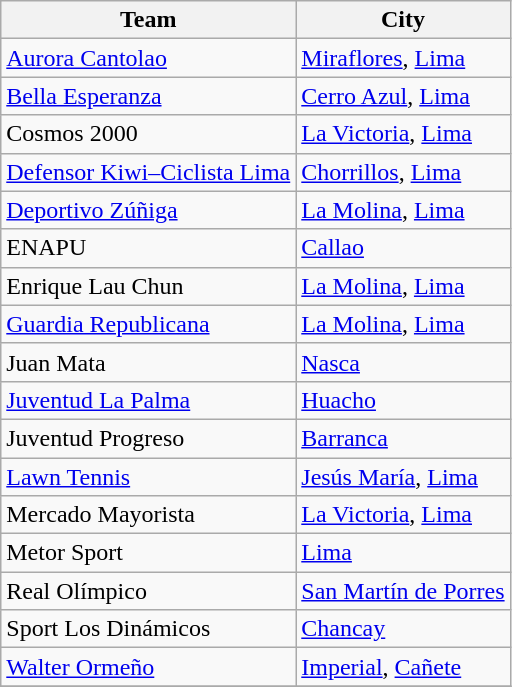<table class="wikitable sortable">
<tr>
<th>Team</th>
<th>City</th>
</tr>
<tr>
<td><a href='#'>Aurora Cantolao</a></td>
<td><a href='#'>Miraflores</a>, <a href='#'>Lima</a></td>
</tr>
<tr>
<td><a href='#'>Bella Esperanza</a></td>
<td><a href='#'>Cerro Azul</a>, <a href='#'>Lima</a></td>
</tr>
<tr>
<td>Cosmos 2000</td>
<td><a href='#'>La Victoria</a>, <a href='#'>Lima</a></td>
</tr>
<tr>
<td><a href='#'>Defensor Kiwi–Ciclista Lima</a></td>
<td><a href='#'>Chorrillos</a>, <a href='#'>Lima</a></td>
</tr>
<tr>
<td><a href='#'>Deportivo Zúñiga</a></td>
<td><a href='#'>La Molina</a>, <a href='#'>Lima</a></td>
</tr>
<tr>
<td>ENAPU</td>
<td><a href='#'>Callao</a></td>
</tr>
<tr>
<td>Enrique Lau Chun</td>
<td><a href='#'>La Molina</a>, <a href='#'>Lima</a></td>
</tr>
<tr>
<td><a href='#'>Guardia Republicana</a></td>
<td><a href='#'>La Molina</a>, <a href='#'>Lima</a></td>
</tr>
<tr>
<td>Juan Mata</td>
<td><a href='#'>Nasca</a></td>
</tr>
<tr>
<td><a href='#'>Juventud La Palma</a></td>
<td><a href='#'>Huacho</a></td>
</tr>
<tr>
<td>Juventud Progreso</td>
<td><a href='#'>Barranca</a></td>
</tr>
<tr>
<td><a href='#'>Lawn Tennis</a></td>
<td><a href='#'>Jesús María</a>, <a href='#'>Lima</a></td>
</tr>
<tr>
<td>Mercado Mayorista</td>
<td><a href='#'>La Victoria</a>, <a href='#'>Lima</a></td>
</tr>
<tr>
<td>Metor Sport</td>
<td><a href='#'>Lima</a></td>
</tr>
<tr>
<td>Real Olímpico</td>
<td><a href='#'>San Martín de Porres</a></td>
</tr>
<tr>
<td>Sport Los Dinámicos</td>
<td><a href='#'>Chancay</a></td>
</tr>
<tr>
<td><a href='#'>Walter Ormeño</a></td>
<td><a href='#'>Imperial</a>, <a href='#'>Cañete</a></td>
</tr>
<tr>
</tr>
</table>
